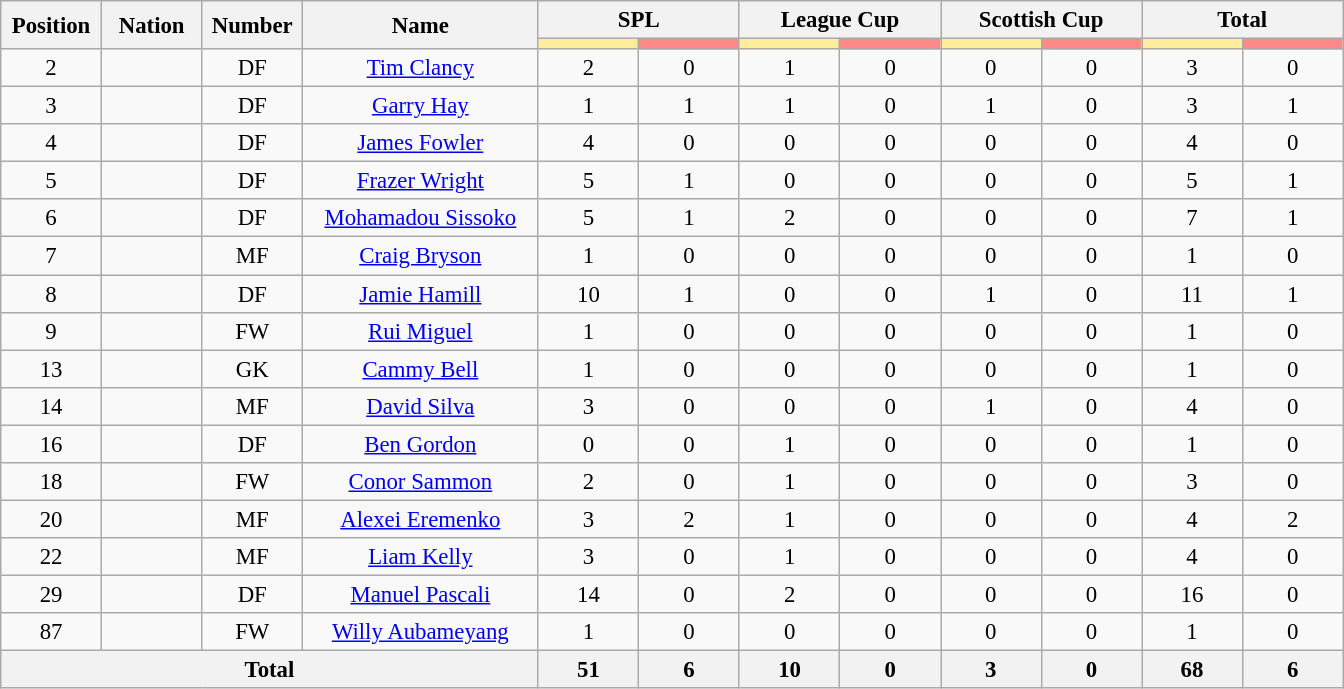<table class="wikitable" style="font-size: 95%; text-align: center;">
<tr>
<th rowspan=2 width=60>Position</th>
<th rowspan=2 width=60>Nation</th>
<th rowspan=2 width=60>Number</th>
<th rowspan=2 width=150>Name</th>
<th colspan=2>SPL</th>
<th colspan=2>League Cup</th>
<th colspan=2>Scottish Cup</th>
<th colspan=2>Total</th>
</tr>
<tr>
<th style="width:60px; background:#fe9;"></th>
<th style="width:60px; background:#ff8888;"></th>
<th style="width:60px; background:#fe9;"></th>
<th style="width:60px; background:#ff8888;"></th>
<th style="width:60px; background:#fe9;"></th>
<th style="width:60px; background:#ff8888;"></th>
<th style="width:60px; background:#fe9;"></th>
<th style="width:60px; background:#ff8888;"></th>
</tr>
<tr>
<td>2</td>
<td></td>
<td>DF</td>
<td><a href='#'>Tim Clancy</a></td>
<td>2</td>
<td>0</td>
<td>1</td>
<td>0</td>
<td>0</td>
<td>0</td>
<td>3</td>
<td>0</td>
</tr>
<tr>
<td>3</td>
<td></td>
<td>DF</td>
<td><a href='#'>Garry Hay</a></td>
<td>1</td>
<td>1</td>
<td>1</td>
<td>0</td>
<td>1</td>
<td>0</td>
<td>3</td>
<td>1</td>
</tr>
<tr>
<td>4</td>
<td></td>
<td>DF</td>
<td><a href='#'>James Fowler</a></td>
<td>4</td>
<td>0</td>
<td>0</td>
<td>0</td>
<td>0</td>
<td>0</td>
<td>4</td>
<td>0</td>
</tr>
<tr>
<td>5</td>
<td></td>
<td>DF</td>
<td><a href='#'>Frazer Wright</a></td>
<td>5</td>
<td>1</td>
<td>0</td>
<td>0</td>
<td>0</td>
<td>0</td>
<td>5</td>
<td>1</td>
</tr>
<tr>
<td>6</td>
<td></td>
<td>DF</td>
<td><a href='#'>Mohamadou Sissoko</a></td>
<td>5</td>
<td>1</td>
<td>2</td>
<td>0</td>
<td>0</td>
<td>0</td>
<td>7</td>
<td>1</td>
</tr>
<tr>
<td>7</td>
<td></td>
<td>MF</td>
<td><a href='#'>Craig Bryson</a></td>
<td>1</td>
<td>0</td>
<td>0</td>
<td>0</td>
<td>0</td>
<td>0</td>
<td>1</td>
<td>0</td>
</tr>
<tr>
<td>8</td>
<td></td>
<td>DF</td>
<td><a href='#'>Jamie Hamill</a></td>
<td>10</td>
<td>1</td>
<td>0</td>
<td>0</td>
<td>1</td>
<td>0</td>
<td>11</td>
<td>1</td>
</tr>
<tr>
<td>9</td>
<td></td>
<td>FW</td>
<td><a href='#'>Rui Miguel</a></td>
<td>1</td>
<td>0</td>
<td>0</td>
<td>0</td>
<td>0</td>
<td>0</td>
<td>1</td>
<td>0</td>
</tr>
<tr>
<td>13</td>
<td></td>
<td>GK</td>
<td><a href='#'>Cammy Bell</a></td>
<td>1</td>
<td>0</td>
<td>0</td>
<td>0</td>
<td>0</td>
<td>0</td>
<td>1</td>
<td>0</td>
</tr>
<tr>
<td>14</td>
<td></td>
<td>MF</td>
<td><a href='#'>David Silva</a></td>
<td>3</td>
<td>0</td>
<td>0</td>
<td>0</td>
<td>1</td>
<td>0</td>
<td>4</td>
<td>0</td>
</tr>
<tr>
<td>16</td>
<td></td>
<td>DF</td>
<td><a href='#'>Ben Gordon</a></td>
<td>0</td>
<td>0</td>
<td>1</td>
<td>0</td>
<td>0</td>
<td>0</td>
<td>1</td>
<td>0</td>
</tr>
<tr>
<td>18</td>
<td></td>
<td>FW</td>
<td><a href='#'>Conor Sammon</a></td>
<td>2</td>
<td>0</td>
<td>1</td>
<td>0</td>
<td>0</td>
<td>0</td>
<td>3</td>
<td>0</td>
</tr>
<tr>
<td>20</td>
<td></td>
<td>MF</td>
<td><a href='#'>Alexei Eremenko</a></td>
<td>3</td>
<td>2</td>
<td>1</td>
<td>0</td>
<td>0</td>
<td>0</td>
<td>4</td>
<td>2</td>
</tr>
<tr>
<td>22</td>
<td></td>
<td>MF</td>
<td><a href='#'>Liam Kelly</a></td>
<td>3</td>
<td>0</td>
<td>1</td>
<td>0</td>
<td>0</td>
<td>0</td>
<td>4</td>
<td>0</td>
</tr>
<tr>
<td>29</td>
<td></td>
<td>DF</td>
<td><a href='#'>Manuel Pascali</a></td>
<td>14</td>
<td>0</td>
<td>2</td>
<td>0</td>
<td>0</td>
<td>0</td>
<td>16</td>
<td>0</td>
</tr>
<tr>
<td>87</td>
<td></td>
<td>FW</td>
<td><a href='#'>Willy Aubameyang</a></td>
<td>1</td>
<td>0</td>
<td>0</td>
<td>0</td>
<td>0</td>
<td>0</td>
<td>1</td>
<td>0</td>
</tr>
<tr>
<th colspan=4>Total</th>
<th>51</th>
<th>6</th>
<th>10</th>
<th>0</th>
<th>3</th>
<th>0</th>
<th>68</th>
<th>6</th>
</tr>
</table>
